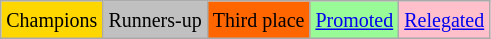<table class="wikitable">
<tr>
<td bgcolor=gold><small>Champions</small></td>
<td bgcolor=silver><small>Runners-up</small></td>
<td bgcolor=ff6600><small>Third place</small></td>
<td bgcolor=palegreen><small><a href='#'>Promoted</a></small></td>
<td bgcolor=pink><small><a href='#'>Relegated</a></small></td>
</tr>
</table>
